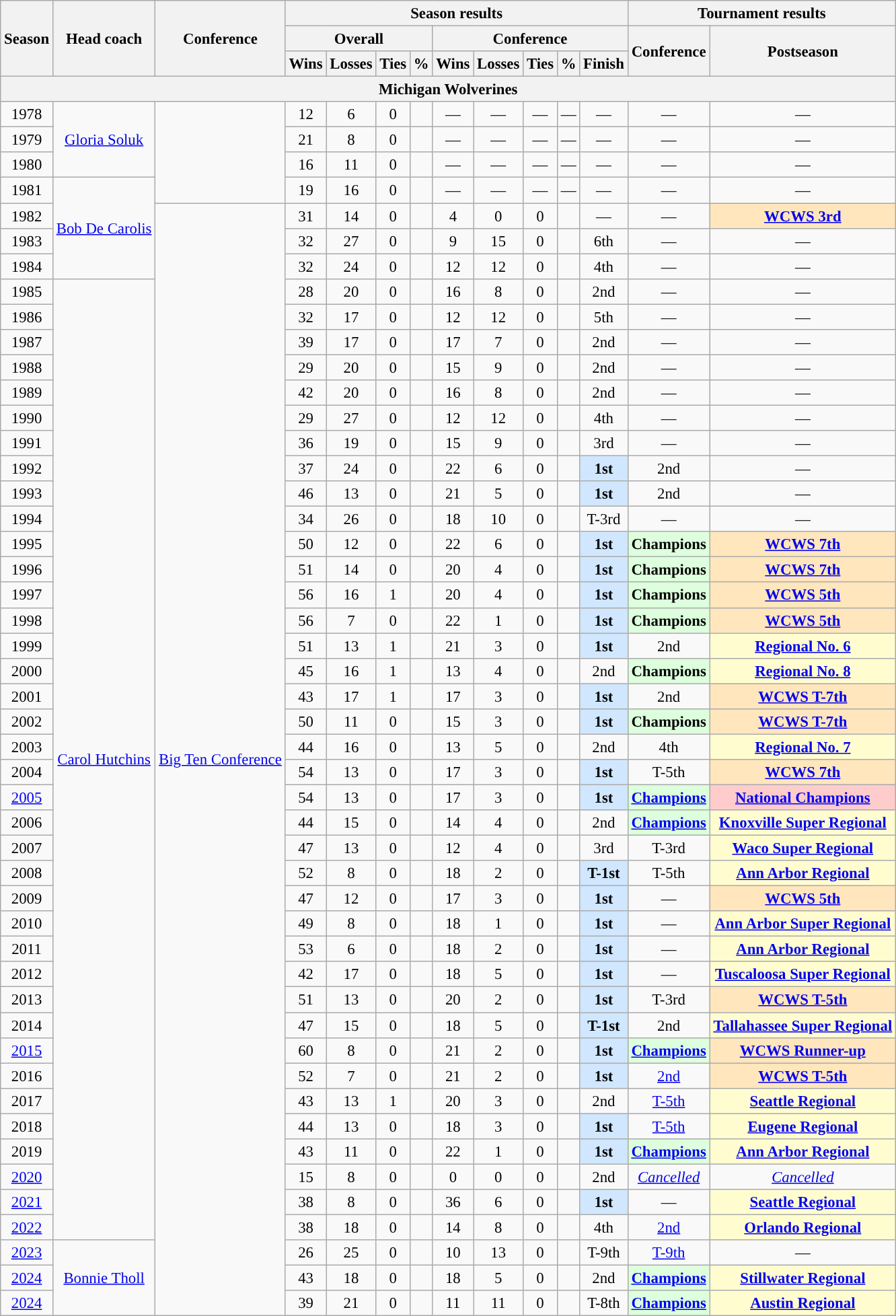<table class="wikitable" style="font-size: 95%; text-align:center;">
<tr>
<th rowspan=3>Season</th>
<th rowspan=3>Head coach</th>
<th rowspan=3>Conference</th>
<th colspan=9>Season results</th>
<th colspan=2>Tournament results</th>
</tr>
<tr>
<th colspan=4>Overall</th>
<th colspan=5>Conference</th>
<th rowspan=2>Conference</th>
<th rowspan=2>Postseason</th>
</tr>
<tr>
<th>Wins</th>
<th>Losses</th>
<th>Ties</th>
<th>%</th>
<th>Wins</th>
<th>Losses</th>
<th>Ties</th>
<th>%</th>
<th>Finish</th>
</tr>
<tr>
<th colspan=14>Michigan Wolverines</th>
</tr>
<tr>
<td>1978</td>
<td rowspan=3><a href='#'>Gloria Soluk</a></td>
<td rowspan=4></td>
<td>12</td>
<td>6</td>
<td>0</td>
<td></td>
<td>—</td>
<td>—</td>
<td>—</td>
<td>—</td>
<td>—</td>
<td>—</td>
<td>—</td>
</tr>
<tr>
<td>1979</td>
<td>21</td>
<td>8</td>
<td>0</td>
<td></td>
<td>—</td>
<td>—</td>
<td>—</td>
<td>—</td>
<td>—</td>
<td>—</td>
<td>—</td>
</tr>
<tr>
<td>1980</td>
<td>16</td>
<td>11</td>
<td>0</td>
<td></td>
<td>—</td>
<td>—</td>
<td>—</td>
<td>—</td>
<td>—</td>
<td>—</td>
<td>—</td>
</tr>
<tr>
<td>1981</td>
<td rowspan=4><a href='#'>Bob De Carolis</a></td>
<td>19</td>
<td>16</td>
<td>0</td>
<td></td>
<td>—</td>
<td>—</td>
<td>—</td>
<td>—</td>
<td>—</td>
<td>—</td>
<td>—</td>
</tr>
<tr>
<td>1982</td>
<td rowspan=44><a href='#'>Big Ten Conference</a></td>
<td>31</td>
<td>14</td>
<td>0</td>
<td></td>
<td>4</td>
<td>0</td>
<td>0</td>
<td></td>
<td>—</td>
<td>—</td>
<td bgcolor="#FFE6BD"><strong><a href='#'>WCWS 3rd</a></strong></td>
</tr>
<tr>
<td>1983</td>
<td>32</td>
<td>27</td>
<td>0</td>
<td></td>
<td>9</td>
<td>15</td>
<td>0</td>
<td></td>
<td>6th</td>
<td>—</td>
<td>—</td>
</tr>
<tr>
<td>1984</td>
<td>32</td>
<td>24</td>
<td>0</td>
<td></td>
<td>12</td>
<td>12</td>
<td>0</td>
<td></td>
<td>4th</td>
<td>—</td>
<td>—</td>
</tr>
<tr>
<td>1985</td>
<td rowspan=38><a href='#'>Carol Hutchins</a></td>
<td>28</td>
<td>20</td>
<td>0</td>
<td></td>
<td>16</td>
<td>8</td>
<td>0</td>
<td></td>
<td>2nd</td>
<td>—</td>
<td>—</td>
</tr>
<tr>
<td>1986</td>
<td>32</td>
<td>17</td>
<td>0</td>
<td></td>
<td>12</td>
<td>12</td>
<td>0</td>
<td></td>
<td>5th</td>
<td>—</td>
<td>—</td>
</tr>
<tr>
<td>1987</td>
<td>39</td>
<td>17</td>
<td>0</td>
<td></td>
<td>17</td>
<td>7</td>
<td>0</td>
<td></td>
<td>2nd</td>
<td>—</td>
<td>—</td>
</tr>
<tr>
<td>1988</td>
<td>29</td>
<td>20</td>
<td>0</td>
<td></td>
<td>15</td>
<td>9</td>
<td>0</td>
<td></td>
<td>2nd</td>
<td>—</td>
<td>—</td>
</tr>
<tr>
<td>1989</td>
<td>42</td>
<td>20</td>
<td>0</td>
<td></td>
<td>16</td>
<td>8</td>
<td>0</td>
<td></td>
<td>2nd</td>
<td>—</td>
<td>—</td>
</tr>
<tr>
<td>1990</td>
<td>29</td>
<td>27</td>
<td>0</td>
<td></td>
<td>12</td>
<td>12</td>
<td>0</td>
<td></td>
<td>4th</td>
<td>—</td>
<td>—</td>
</tr>
<tr>
<td>1991</td>
<td>36</td>
<td>19</td>
<td>0</td>
<td></td>
<td>15</td>
<td>9</td>
<td>0</td>
<td></td>
<td>3rd</td>
<td>—</td>
<td>—</td>
</tr>
<tr>
<td>1992</td>
<td>37</td>
<td>24</td>
<td>0</td>
<td></td>
<td>22</td>
<td>6</td>
<td>0</td>
<td></td>
<td bgcolor="#D0E7FF"><strong>1st</strong></td>
<td>2nd</td>
<td>—</td>
</tr>
<tr>
<td>1993</td>
<td>46</td>
<td>13</td>
<td>0</td>
<td></td>
<td>21</td>
<td>5</td>
<td>0</td>
<td></td>
<td bgcolor="#D0E7FF"><strong>1st</strong></td>
<td>2nd</td>
<td>—</td>
</tr>
<tr>
<td>1994</td>
<td>34</td>
<td>26</td>
<td>0</td>
<td></td>
<td>18</td>
<td>10</td>
<td>0</td>
<td></td>
<td>T-3rd</td>
<td>—</td>
<td>—</td>
</tr>
<tr>
<td>1995</td>
<td>50</td>
<td>12</td>
<td>0</td>
<td></td>
<td>22</td>
<td>6</td>
<td>0</td>
<td></td>
<td bgcolor="#D0E7FF"><strong>1st</strong></td>
<td bgcolor="#DDFFDD"><strong>Champions</strong></td>
<td bgcolor="#FFE6BD"><strong><a href='#'>WCWS 7th</a></strong></td>
</tr>
<tr>
<td>1996</td>
<td>51</td>
<td>14</td>
<td>0</td>
<td></td>
<td>20</td>
<td>4</td>
<td>0</td>
<td></td>
<td bgcolor="#D0E7FF"><strong>1st</strong></td>
<td bgcolor="#DDFFDD"><strong>Champions</strong></td>
<td bgcolor="#FFE6BD"><strong><a href='#'>WCWS 7th</a></strong></td>
</tr>
<tr>
<td>1997</td>
<td>56</td>
<td>16</td>
<td>1</td>
<td></td>
<td>20</td>
<td>4</td>
<td>0</td>
<td></td>
<td bgcolor="#D0E7FF"><strong>1st</strong></td>
<td bgcolor="#DDFFDD"><strong>Champions</strong></td>
<td bgcolor="#FFE6BD"><strong><a href='#'>WCWS 5th</a></strong></td>
</tr>
<tr>
<td>1998</td>
<td>56</td>
<td>7</td>
<td>0</td>
<td></td>
<td>22</td>
<td>1</td>
<td>0</td>
<td></td>
<td bgcolor="#D0E7FF"><strong>1st</strong></td>
<td bgcolor="#DDFFDD"><strong>Champions</strong></td>
<td bgcolor="#FFE6BD"><strong><a href='#'>WCWS 5th</a></strong></td>
</tr>
<tr>
<td>1999</td>
<td>51</td>
<td>13</td>
<td>1</td>
<td></td>
<td>21</td>
<td>3</td>
<td>0</td>
<td></td>
<td bgcolor="#D0E7FF"><strong>1st</strong></td>
<td>2nd</td>
<td bgcolor="#FFFDD0"><strong><a href='#'>Regional No. 6</a></strong></td>
</tr>
<tr>
<td>2000</td>
<td>45</td>
<td>16</td>
<td>1</td>
<td></td>
<td>13</td>
<td>4</td>
<td>0</td>
<td></td>
<td>2nd</td>
<td bgcolor="#DDFFDD"><strong>Champions</strong></td>
<td bgcolor="#FFFDD0"><strong><a href='#'>Regional No. 8</a></strong></td>
</tr>
<tr>
<td>2001</td>
<td>43</td>
<td>17</td>
<td>1</td>
<td></td>
<td>17</td>
<td>3</td>
<td>0</td>
<td></td>
<td bgcolor="#D0E7FF"><strong>1st</strong></td>
<td>2nd</td>
<td bgcolor="#FFE6BD"><strong><a href='#'>WCWS T-7th</a></strong></td>
</tr>
<tr>
<td>2002</td>
<td>50</td>
<td>11</td>
<td>0</td>
<td></td>
<td>15</td>
<td>3</td>
<td>0</td>
<td></td>
<td bgcolor="#D0E7FF"><strong>1st</strong></td>
<td bgcolor="#DDFFDD"><strong>Champions</strong></td>
<td bgcolor="#FFE6BD"><strong><a href='#'>WCWS T-7th</a></strong></td>
</tr>
<tr>
<td>2003</td>
<td>44</td>
<td>16</td>
<td>0</td>
<td></td>
<td>13</td>
<td>5</td>
<td>0</td>
<td></td>
<td>2nd</td>
<td>4th</td>
<td bgcolor="#FFFDD0"><strong><a href='#'>Regional No. 7</a></strong></td>
</tr>
<tr>
<td>2004</td>
<td>54</td>
<td>13</td>
<td>0</td>
<td></td>
<td>17</td>
<td>3</td>
<td>0</td>
<td></td>
<td bgcolor="#D0E7FF"><strong>1st</strong></td>
<td>T-5th</td>
<td bgcolor="#FFE6BD"><strong><a href='#'>WCWS 7th</a></strong></td>
</tr>
<tr>
<td><a href='#'>2005</a></td>
<td>54</td>
<td>13</td>
<td>0</td>
<td></td>
<td>17</td>
<td>3</td>
<td>0</td>
<td></td>
<td bgcolor="#D0E7FF"><strong>1st</strong></td>
<td bgcolor="#DDFFDD"><strong><a href='#'>Champions</a></strong></td>
<td bgcolor="#FFCCCC"><strong><a href='#'>National Champions</a></strong></td>
</tr>
<tr>
<td>2006</td>
<td>44</td>
<td>15</td>
<td>0</td>
<td></td>
<td>14</td>
<td>4</td>
<td>0</td>
<td></td>
<td>2nd</td>
<td bgcolor="#DDFFDD"><strong><a href='#'>Champions</a></strong></td>
<td bgcolor="#FFFDD0"><strong><a href='#'>Knoxville Super Regional</a></strong></td>
</tr>
<tr>
<td>2007</td>
<td>47</td>
<td>13</td>
<td>0</td>
<td></td>
<td>12</td>
<td>4</td>
<td>0</td>
<td></td>
<td>3rd</td>
<td>T-3rd</td>
<td bgcolor="#FFFDD0"><strong><a href='#'>Waco Super Regional</a></strong></td>
</tr>
<tr>
<td>2008</td>
<td>52</td>
<td>8</td>
<td>0</td>
<td></td>
<td>18</td>
<td>2</td>
<td>0</td>
<td></td>
<td bgcolor="#D0E7FF"><strong>T-1st</strong></td>
<td>T-5th</td>
<td bgcolor="#FFFDD0"><strong><a href='#'>Ann Arbor Regional</a></strong></td>
</tr>
<tr>
<td>2009</td>
<td>47</td>
<td>12</td>
<td>0</td>
<td></td>
<td>17</td>
<td>3</td>
<td>0</td>
<td></td>
<td bgcolor="#D0E7FF"><strong>1st</strong></td>
<td>—</td>
<td bgcolor="#FFE6BD"><strong><a href='#'>WCWS 5th</a></strong></td>
</tr>
<tr>
<td>2010</td>
<td>49</td>
<td>8</td>
<td>0</td>
<td></td>
<td>18</td>
<td>1</td>
<td>0</td>
<td></td>
<td bgcolor="#D0E7FF"><strong>1st</strong></td>
<td>—</td>
<td bgcolor="#FFFDD0"><strong><a href='#'>Ann Arbor Super Regional</a></strong></td>
</tr>
<tr>
<td>2011</td>
<td>53</td>
<td>6</td>
<td>0</td>
<td></td>
<td>18</td>
<td>2</td>
<td>0</td>
<td></td>
<td bgcolor="#D0E7FF"><strong>1st</strong></td>
<td>—</td>
<td bgcolor="#FFFDD0"><strong><a href='#'>Ann Arbor Regional</a></strong></td>
</tr>
<tr>
<td>2012</td>
<td>42</td>
<td>17</td>
<td>0</td>
<td></td>
<td>18</td>
<td>5</td>
<td>0</td>
<td></td>
<td bgcolor="#D0E7FF"><strong>1st</strong></td>
<td>—</td>
<td bgcolor="#FFFDD0"><strong><a href='#'>Tuscaloosa Super Regional</a></strong></td>
</tr>
<tr>
<td>2013</td>
<td>51</td>
<td>13</td>
<td>0</td>
<td></td>
<td>20</td>
<td>2</td>
<td>0</td>
<td></td>
<td bgcolor="#D0E7FF"><strong>1st</strong></td>
<td>T-3rd</td>
<td bgcolor="#FFE6BD"><strong><a href='#'>WCWS T-5th</a></strong></td>
</tr>
<tr>
<td>2014</td>
<td>47</td>
<td>15</td>
<td>0</td>
<td></td>
<td>18</td>
<td>5</td>
<td>0</td>
<td></td>
<td bgcolor="#D0E7FF"><strong>T-1st</strong></td>
<td>2nd</td>
<td bgcolor="#FFFDD0"><strong><a href='#'>Tallahassee Super Regional</a></strong></td>
</tr>
<tr>
<td><a href='#'>2015</a></td>
<td>60</td>
<td>8</td>
<td>0</td>
<td></td>
<td>21</td>
<td>2</td>
<td>0</td>
<td></td>
<td bgcolor="#D0E7FF"><strong>1st</strong></td>
<td bgcolor="#DDFFDD"><strong><a href='#'>Champions</a></strong></td>
<td bgcolor="#FFE6BD"><strong><a href='#'>WCWS Runner-up</a></strong></td>
</tr>
<tr>
<td>2016</td>
<td>52</td>
<td>7</td>
<td>0</td>
<td></td>
<td>21</td>
<td>2</td>
<td>0</td>
<td></td>
<td bgcolor="#D0E7FF"><strong>1st</strong></td>
<td><a href='#'>2nd</a></td>
<td bgcolor="#FFE6BD"><strong><a href='#'>WCWS T-5th</a></strong></td>
</tr>
<tr>
<td>2017</td>
<td>43</td>
<td>13</td>
<td>1</td>
<td></td>
<td>20</td>
<td>3</td>
<td>0</td>
<td></td>
<td>2nd</td>
<td><a href='#'>T-5th</a></td>
<td bgcolor="#FFFDD0"><strong><a href='#'>Seattle Regional</a></strong></td>
</tr>
<tr>
<td>2018</td>
<td>44</td>
<td>13</td>
<td>0</td>
<td></td>
<td>18</td>
<td>3</td>
<td>0</td>
<td></td>
<td bgcolor="#D0E7FF"><strong>1st</strong></td>
<td><a href='#'>T-5th</a></td>
<td bgcolor="#FFFDD0"><strong><a href='#'>Eugene Regional</a></strong></td>
</tr>
<tr>
<td>2019</td>
<td>43</td>
<td>11</td>
<td>0</td>
<td></td>
<td>22</td>
<td>1</td>
<td>0</td>
<td></td>
<td bgcolor="#D0E7FF"><strong>1st</strong></td>
<td bgcolor="#DDFFDD"><strong><a href='#'>Champions</a></strong></td>
<td bgcolor="#FFFDD0"><strong><a href='#'>Ann Arbor Regional</a></strong></td>
</tr>
<tr>
<td><a href='#'>2020</a></td>
<td>15</td>
<td>8</td>
<td>0</td>
<td></td>
<td>0</td>
<td>0</td>
<td>0</td>
<td></td>
<td>2nd</td>
<td><em><a href='#'>Cancelled</a></em></td>
<td><em><a href='#'>Cancelled</a></em></td>
</tr>
<tr>
<td><a href='#'>2021</a></td>
<td>38</td>
<td>8</td>
<td>0</td>
<td></td>
<td>36</td>
<td>6</td>
<td>0</td>
<td></td>
<td bgcolor="#D0E7FF"><strong>1st</strong></td>
<td>—</td>
<td bgcolor="#FFFDD0"><strong><a href='#'>Seattle Regional</a></strong></td>
</tr>
<tr>
<td><a href='#'>2022</a></td>
<td>38</td>
<td>18</td>
<td>0</td>
<td></td>
<td>14</td>
<td>8</td>
<td>0</td>
<td></td>
<td>4th</td>
<td><a href='#'>2nd</a></td>
<td bgcolor="#FFFDD0"><strong><a href='#'>Orlando Regional</a></strong></td>
</tr>
<tr>
<td><a href='#'>2023</a></td>
<td rowspan=3><a href='#'>Bonnie Tholl</a></td>
<td>26</td>
<td>25</td>
<td>0</td>
<td></td>
<td>10</td>
<td>13</td>
<td>0</td>
<td></td>
<td>T-9th</td>
<td><a href='#'>T-9th</a></td>
<td>—</td>
</tr>
<tr>
<td><a href='#'>2024</a></td>
<td>43</td>
<td>18</td>
<td>0</td>
<td></td>
<td>18</td>
<td>5</td>
<td>0</td>
<td></td>
<td>2nd</td>
<td bgcolor="#DDFFDD"><strong><a href='#'>Champions</a></strong></td>
<td bgcolor="#FFFDD0"><strong><a href='#'>Stillwater Regional</a></strong></td>
</tr>
<tr>
<td><a href='#'>2024</a></td>
<td>39</td>
<td>21</td>
<td>0</td>
<td></td>
<td>11</td>
<td>11</td>
<td>0</td>
<td></td>
<td>T-8th</td>
<td bgcolor="#DDFFDD"><strong><a href='#'>Champions</a></strong></td>
<td bgcolor="#FFFDD0"><strong><a href='#'>Austin Regional</a></strong></td>
</tr>
</table>
